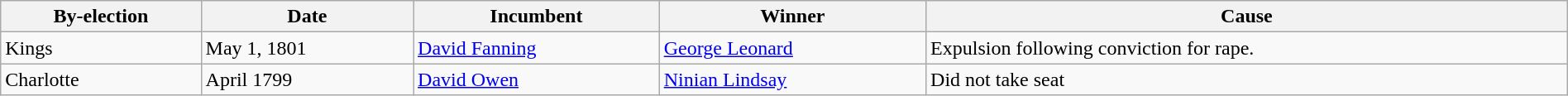<table class=wikitable style="width:100%">
<tr>
<th>By-election</th>
<th>Date</th>
<th>Incumbent</th>
<th>Winner</th>
<th>Cause</th>
</tr>
<tr>
<td>Kings</td>
<td>May 1, 1801</td>
<td><a href='#'>David Fanning</a></td>
<td><a href='#'>George Leonard</a></td>
<td>Expulsion following conviction for rape.</td>
</tr>
<tr>
<td>Charlotte</td>
<td>April 1799</td>
<td><a href='#'>David Owen</a></td>
<td><a href='#'>Ninian Lindsay</a></td>
<td>Did not take seat</td>
</tr>
</table>
